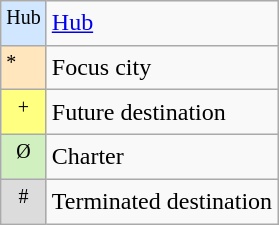<table class="wikitable">
<tr>
<td style="background:#d0e7ff;"><sup>Hub</sup></td>
<td><a href='#'>Hub</a></td>
</tr>
<tr>
<td style="background:#ffe6bd;"><sup>*</sup></td>
<td>Focus city</td>
</tr>
<tr>
<td style="text-align: center; background:#ffff80;"><sup>+</sup></td>
<td>Future destination</td>
</tr>
<tr>
<td style="text-align: center; background:#d0f0c0;"><sup>Ø</sup></td>
<td>Charter</td>
</tr>
<tr>
<td style="text-align: center; background:#dcdcdc;"><sup>#</sup></td>
<td>Terminated destination</td>
</tr>
</table>
